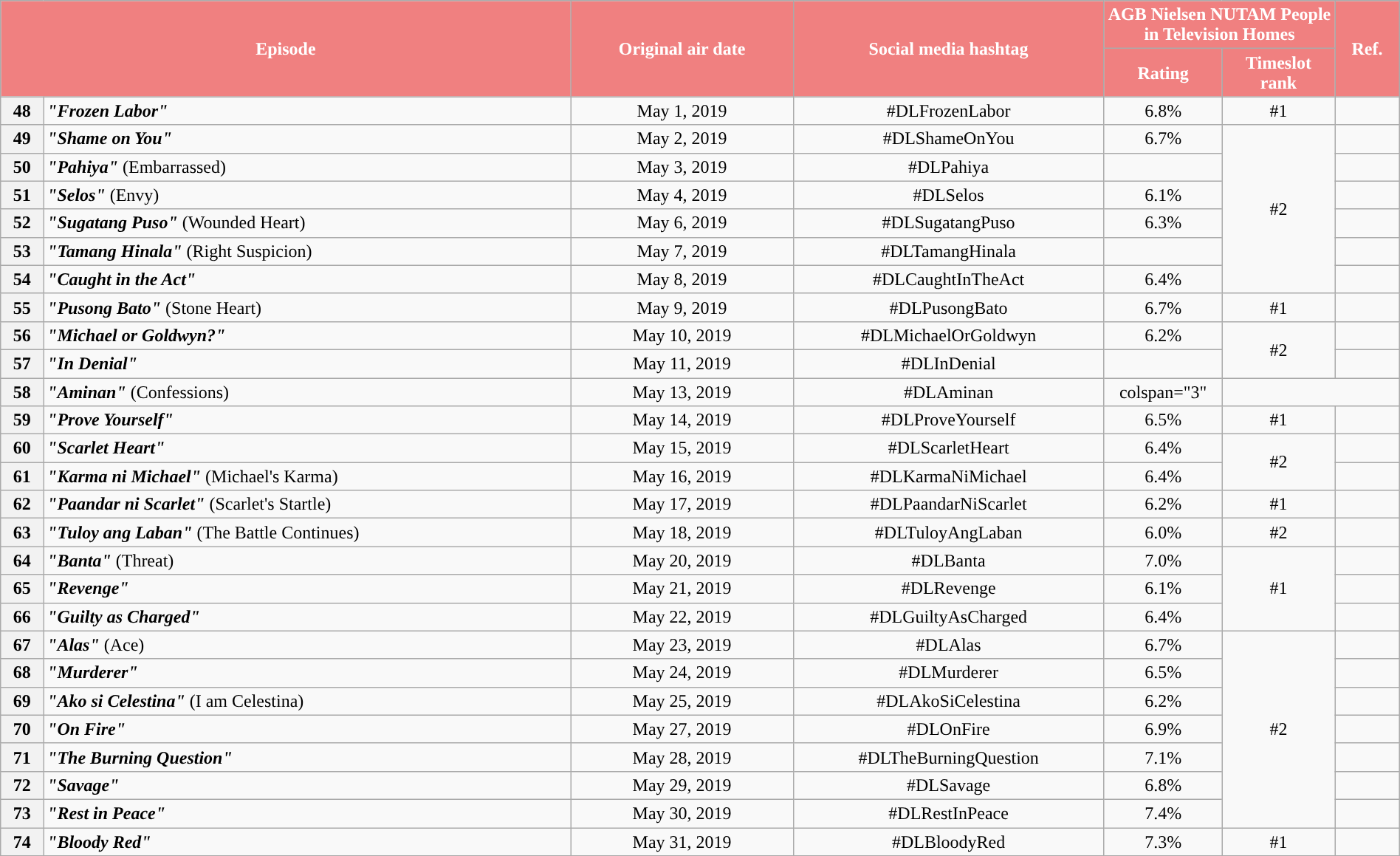<table class="wikitable" style="text-align:center; font-size:100%; line-height:18px;" width="100%">
<tr>
<th style="background-color:#F08080; color:#ffffff;" colspan="2" rowspan="2">Episode</th>
<th style="background-color:#F08080; color:white" rowspan="2">Original air date</th>
<th style="background-color:#F08080; color:white" rowspan="2">Social media hashtag</th>
<th style="background-color:#F08080; color:#ffffff;" colspan="2">AGB Nielsen NUTAM People in Television Homes</th>
<th style="background-color:#F08080;  color:#ffffff;" rowspan="2">Ref.</th>
</tr>
<tr>
<th style="background-color:#F08080; width:75px; color:#ffffff;">Rating</th>
<th style="background-color:#F08080;  width:75px; color:#ffffff;">Timeslot<br>rank</th>
</tr>
<tr>
<th>48</th>
<td style="text-align: left;"><strong><em>"Frozen Labor"</em></strong></td>
<td>May 1, 2019</td>
<td>#DLFrozenLabor</td>
<td>6.8%</td>
<td>#1</td>
<td></td>
</tr>
<tr>
<th>49</th>
<td style="text-align: left;"><strong><em>"Shame on You"</em></strong></td>
<td>May 2, 2019</td>
<td>#DLShameOnYou</td>
<td>6.7%</td>
<td rowspan="6">#2</td>
<td></td>
</tr>
<tr>
<th>50</th>
<td style="text-align: left;"><strong><em>"Pahiya"</em></strong> (Embarrassed)</td>
<td>May 3, 2019</td>
<td>#DLPahiya</td>
<td></td>
<td></td>
</tr>
<tr>
<th>51</th>
<td style="text-align: left;"><strong><em>"Selos"</em></strong> (Envy)</td>
<td>May 4, 2019</td>
<td>#DLSelos</td>
<td>6.1%</td>
<td></td>
</tr>
<tr>
<th>52</th>
<td style="text-align: left;"><strong><em>"Sugatang Puso"</em></strong> (Wounded Heart)</td>
<td>May 6, 2019</td>
<td>#DLSugatangPuso</td>
<td>6.3%</td>
<td></td>
</tr>
<tr>
<th>53</th>
<td style="text-align: left;"><strong><em>"Tamang Hinala"</em></strong> (Right Suspicion)</td>
<td>May 7, 2019</td>
<td>#DLTamangHinala</td>
<td></td>
<td></td>
</tr>
<tr>
<th>54</th>
<td style="text-align: left;"><strong><em>"Caught in the Act"</em></strong></td>
<td>May 8, 2019</td>
<td>#DLCaughtInTheAct</td>
<td>6.4%</td>
<td></td>
</tr>
<tr>
<th>55</th>
<td style="text-align: left;"><strong><em>"Pusong Bato"</em></strong> (Stone Heart)</td>
<td>May 9, 2019</td>
<td>#DLPusongBato</td>
<td>6.7%</td>
<td>#1</td>
<td></td>
</tr>
<tr>
<th>56</th>
<td style="text-align: left;"><strong><em>"Michael or Goldwyn?"</em></strong></td>
<td>May 10, 2019</td>
<td>#DLMichaelOrGoldwyn</td>
<td>6.2%</td>
<td rowspan="2">#2</td>
<td></td>
</tr>
<tr>
<th>57</th>
<td style="text-align: left;"><strong><em>"In Denial"</em></strong></td>
<td>May 11, 2019</td>
<td>#DLInDenial</td>
<td></td>
<td></td>
</tr>
<tr>
<th>58</th>
<td style="text-align: left;"><strong><em>"Aminan"</em></strong> (Confessions)</td>
<td>May 13, 2019</td>
<td>#DLAminan</td>
<td>colspan="3" </td>
</tr>
<tr>
<th>59</th>
<td style="text-align: left;"><strong><em>"Prove Yourself"</em></strong></td>
<td>May 14, 2019</td>
<td>#DLProveYourself</td>
<td>6.5%</td>
<td>#1</td>
<td></td>
</tr>
<tr>
<th>60</th>
<td style="text-align: left;"><strong><em>"Scarlet Heart"</em></strong></td>
<td>May 15, 2019</td>
<td>#DLScarletHeart</td>
<td>6.4%</td>
<td rowspan="2">#2</td>
<td></td>
</tr>
<tr>
<th>61</th>
<td style="text-align: left;"><strong><em>"Karma ni Michael"</em></strong> (Michael's Karma)</td>
<td>May 16, 2019</td>
<td>#DLKarmaNiMichael</td>
<td>6.4%</td>
<td></td>
</tr>
<tr>
<th>62</th>
<td style="text-align: left;"><strong><em>"Paandar ni Scarlet"</em></strong> (Scarlet's Startle)</td>
<td>May 17, 2019</td>
<td>#DLPaandarNiScarlet</td>
<td>6.2%</td>
<td>#1</td>
<td></td>
</tr>
<tr>
<th>63</th>
<td style="text-align: left;"><strong><em>"Tuloy ang Laban"</em></strong> (The Battle Continues)</td>
<td>May 18, 2019</td>
<td>#DLTuloyAngLaban</td>
<td>6.0%</td>
<td>#2</td>
<td></td>
</tr>
<tr>
<th>64</th>
<td style="text-align: left;"><strong><em>"Banta"</em></strong> (Threat)</td>
<td>May 20, 2019</td>
<td>#DLBanta</td>
<td>7.0%</td>
<td rowspan="3">#1</td>
<td></td>
</tr>
<tr>
<th>65</th>
<td style="text-align: left;"><strong><em>"Revenge"</em></strong></td>
<td>May 21, 2019</td>
<td>#DLRevenge</td>
<td>6.1%</td>
<td></td>
</tr>
<tr>
<th>66</th>
<td style="text-align: left;"><strong><em>"Guilty as Charged"</em></strong></td>
<td>May 22, 2019</td>
<td>#DLGuiltyAsCharged</td>
<td>6.4%</td>
<td></td>
</tr>
<tr>
<th>67</th>
<td style="text-align: left;"><strong><em>"Alas"</em></strong> (Ace)</td>
<td>May 23, 2019</td>
<td>#DLAlas</td>
<td>6.7%</td>
<td rowspan="7">#2</td>
<td></td>
</tr>
<tr>
<th>68</th>
<td style="text-align: left;"><strong><em>"Murderer"</em></strong></td>
<td>May 24, 2019</td>
<td>#DLMurderer</td>
<td>6.5%</td>
<td></td>
</tr>
<tr>
<th>69</th>
<td style="text-align: left;"><strong><em>"Ako si Celestina"</em></strong> (I am Celestina)</td>
<td>May 25, 2019</td>
<td>#DLAkoSiCelestina</td>
<td>6.2%</td>
<td></td>
</tr>
<tr>
<th>70</th>
<td style="text-align: left;"><strong><em>"On Fire"</em></strong></td>
<td>May 27, 2019</td>
<td>#DLOnFire</td>
<td>6.9%</td>
<td></td>
</tr>
<tr>
<th>71</th>
<td style="text-align: left;"><strong><em>"The Burning Question"</em></strong></td>
<td>May 28, 2019</td>
<td>#DLTheBurningQuestion</td>
<td>7.1%</td>
<td></td>
</tr>
<tr>
<th>72</th>
<td style="text-align: left;"><strong><em>"Savage"</em></strong></td>
<td>May 29, 2019</td>
<td>#DLSavage</td>
<td>6.8%</td>
<td></td>
</tr>
<tr>
<th>73</th>
<td style="text-align: left;"><strong><em>"Rest in Peace"</em></strong></td>
<td>May 30, 2019</td>
<td>#DLRestInPeace</td>
<td>7.4%</td>
<td></td>
</tr>
<tr>
<th>74</th>
<td style="text-align: left;"><strong><em>"Bloody Red"</em></strong></td>
<td>May 31, 2019</td>
<td>#DLBloodyRed</td>
<td>7.3%</td>
<td>#1</td>
<td></td>
</tr>
<tr>
</tr>
</table>
